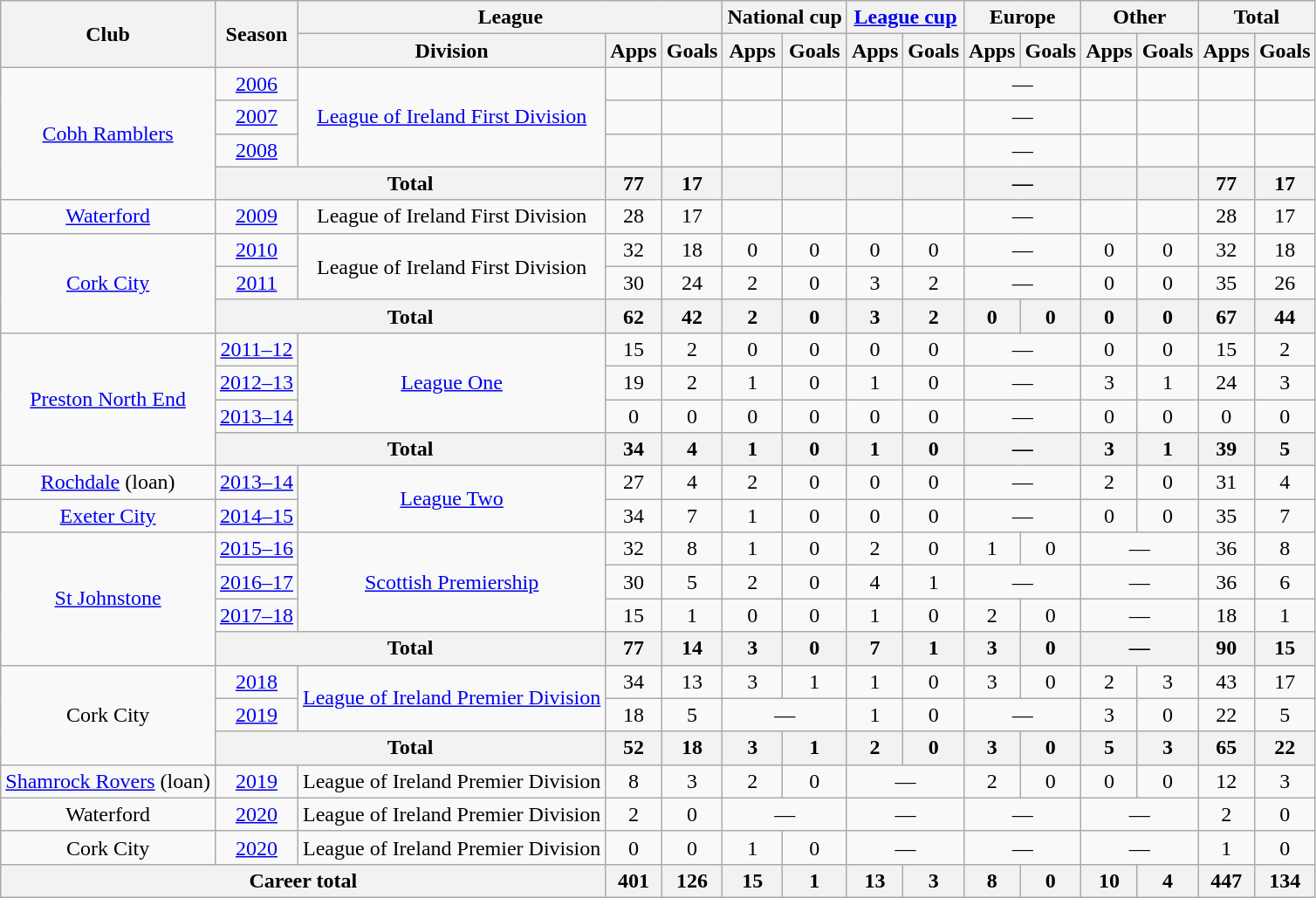<table class="wikitable" style="text-align:center">
<tr>
<th rowspan="2">Club</th>
<th rowspan="2">Season</th>
<th colspan="3">League</th>
<th colspan="2">National cup</th>
<th colspan="2"><a href='#'>League cup</a></th>
<th colspan="2">Europe</th>
<th colspan="2">Other</th>
<th colspan="2">Total</th>
</tr>
<tr>
<th>Division</th>
<th>Apps</th>
<th>Goals</th>
<th>Apps</th>
<th>Goals</th>
<th>Apps</th>
<th>Goals</th>
<th>Apps</th>
<th>Goals</th>
<th>Apps</th>
<th>Goals</th>
<th>Apps</th>
<th>Goals</th>
</tr>
<tr>
<td rowspan="4"><a href='#'>Cobh Ramblers</a></td>
<td><a href='#'>2006</a></td>
<td rowspan="3"><a href='#'>League of Ireland First Division</a></td>
<td></td>
<td></td>
<td></td>
<td></td>
<td></td>
<td></td>
<td colspan="2">—</td>
<td></td>
<td></td>
<td></td>
<td></td>
</tr>
<tr>
<td><a href='#'>2007</a></td>
<td></td>
<td></td>
<td></td>
<td></td>
<td></td>
<td></td>
<td colspan="2">—</td>
<td></td>
<td></td>
<td></td>
<td></td>
</tr>
<tr>
<td><a href='#'>2008</a></td>
<td></td>
<td></td>
<td></td>
<td></td>
<td></td>
<td></td>
<td colspan="2">—</td>
<td></td>
<td></td>
<td></td>
<td></td>
</tr>
<tr>
<th colspan="2">Total</th>
<th>77</th>
<th>17</th>
<th></th>
<th></th>
<th></th>
<th></th>
<th colspan="2">—</th>
<th></th>
<th></th>
<th>77</th>
<th>17</th>
</tr>
<tr>
<td><a href='#'>Waterford</a></td>
<td><a href='#'>2009</a></td>
<td>League of Ireland First Division</td>
<td>28</td>
<td>17</td>
<td></td>
<td></td>
<td></td>
<td></td>
<td colspan="2">—</td>
<td></td>
<td></td>
<td>28</td>
<td>17</td>
</tr>
<tr>
<td rowspan="3"><a href='#'>Cork City</a></td>
<td><a href='#'>2010</a></td>
<td rowspan="2">League of Ireland First Division</td>
<td>32</td>
<td>18</td>
<td>0</td>
<td>0</td>
<td>0</td>
<td>0</td>
<td colspan="2">—</td>
<td>0</td>
<td>0</td>
<td>32</td>
<td>18</td>
</tr>
<tr>
<td><a href='#'>2011</a></td>
<td>30</td>
<td>24</td>
<td>2</td>
<td>0</td>
<td>3</td>
<td>2</td>
<td colspan="2">—</td>
<td>0</td>
<td>0</td>
<td>35</td>
<td>26</td>
</tr>
<tr>
<th colspan="2">Total</th>
<th>62</th>
<th>42</th>
<th>2</th>
<th>0</th>
<th>3</th>
<th>2</th>
<th>0</th>
<th>0</th>
<th>0</th>
<th>0</th>
<th>67</th>
<th>44</th>
</tr>
<tr>
<td rowspan="4"><a href='#'>Preston North End</a></td>
<td><a href='#'>2011–12</a></td>
<td rowspan="3"><a href='#'>League One</a></td>
<td>15</td>
<td>2</td>
<td>0</td>
<td>0</td>
<td>0</td>
<td>0</td>
<td colspan="2">—</td>
<td>0</td>
<td>0</td>
<td>15</td>
<td>2</td>
</tr>
<tr>
<td><a href='#'>2012–13</a></td>
<td>19</td>
<td>2</td>
<td>1</td>
<td>0</td>
<td>1</td>
<td>0</td>
<td colspan="2">—</td>
<td>3</td>
<td>1</td>
<td>24</td>
<td>3</td>
</tr>
<tr>
<td><a href='#'>2013–14</a></td>
<td>0</td>
<td>0</td>
<td>0</td>
<td>0</td>
<td>0</td>
<td>0</td>
<td colspan="2">—</td>
<td>0</td>
<td>0</td>
<td>0</td>
<td>0</td>
</tr>
<tr>
<th colspan="2">Total</th>
<th>34</th>
<th>4</th>
<th>1</th>
<th>0</th>
<th>1</th>
<th>0</th>
<th colspan="2">—</th>
<th>3</th>
<th>1</th>
<th>39</th>
<th>5</th>
</tr>
<tr>
<td><a href='#'>Rochdale</a> (loan)</td>
<td><a href='#'>2013–14</a></td>
<td rowspan="2"><a href='#'>League Two</a></td>
<td>27</td>
<td>4</td>
<td>2</td>
<td>0</td>
<td>0</td>
<td>0</td>
<td colspan="2">—</td>
<td>2</td>
<td>0</td>
<td>31</td>
<td>4</td>
</tr>
<tr>
<td><a href='#'>Exeter City</a></td>
<td><a href='#'>2014–15</a></td>
<td>34</td>
<td>7</td>
<td>1</td>
<td>0</td>
<td>0</td>
<td>0</td>
<td colspan="2">—</td>
<td>0</td>
<td>0</td>
<td>35</td>
<td>7</td>
</tr>
<tr>
<td rowspan="4"><a href='#'>St Johnstone</a></td>
<td><a href='#'>2015–16</a></td>
<td rowspan="3"><a href='#'>Scottish Premiership</a></td>
<td>32</td>
<td>8</td>
<td>1</td>
<td>0</td>
<td>2</td>
<td>0</td>
<td>1</td>
<td>0</td>
<td colspan="2">—</td>
<td>36</td>
<td>8</td>
</tr>
<tr>
<td><a href='#'>2016–17</a></td>
<td>30</td>
<td>5</td>
<td>2</td>
<td>0</td>
<td>4</td>
<td>1</td>
<td colspan="2">—</td>
<td colspan="2">—</td>
<td>36</td>
<td>6</td>
</tr>
<tr>
<td><a href='#'>2017–18</a></td>
<td>15</td>
<td>1</td>
<td>0</td>
<td>0</td>
<td>1</td>
<td>0</td>
<td>2</td>
<td>0</td>
<td colspan="2">—</td>
<td>18</td>
<td>1</td>
</tr>
<tr>
<th colspan="2">Total</th>
<th>77</th>
<th>14</th>
<th>3</th>
<th>0</th>
<th>7</th>
<th>1</th>
<th>3</th>
<th>0</th>
<th colspan="2">—</th>
<th>90</th>
<th>15</th>
</tr>
<tr>
<td rowspan="3">Cork City</td>
<td><a href='#'>2018</a></td>
<td rowspan="2"><a href='#'>League of Ireland Premier Division</a></td>
<td>34</td>
<td>13</td>
<td>3</td>
<td>1</td>
<td>1</td>
<td>0</td>
<td>3</td>
<td>0</td>
<td>2</td>
<td>3</td>
<td>43</td>
<td>17</td>
</tr>
<tr>
<td><a href='#'>2019</a></td>
<td>18</td>
<td>5</td>
<td colspan="2">—</td>
<td>1</td>
<td>0</td>
<td colspan="2">—</td>
<td>3</td>
<td>0</td>
<td>22</td>
<td>5</td>
</tr>
<tr>
<th colspan="2">Total</th>
<th>52</th>
<th>18</th>
<th>3</th>
<th>1</th>
<th>2</th>
<th>0</th>
<th>3</th>
<th>0</th>
<th>5</th>
<th>3</th>
<th>65</th>
<th>22</th>
</tr>
<tr>
<td><a href='#'>Shamrock Rovers</a> (loan)</td>
<td><a href='#'>2019</a></td>
<td>League of Ireland Premier Division</td>
<td>8</td>
<td>3</td>
<td>2</td>
<td>0</td>
<td colspan="2">—</td>
<td>2</td>
<td>0</td>
<td>0</td>
<td>0</td>
<td>12</td>
<td>3</td>
</tr>
<tr>
<td>Waterford</td>
<td><a href='#'>2020</a></td>
<td>League of Ireland Premier Division</td>
<td>2</td>
<td>0</td>
<td colspan="2">—</td>
<td colspan="2">—</td>
<td colspan="2">—</td>
<td colspan="2">—</td>
<td>2</td>
<td>0</td>
</tr>
<tr>
<td>Cork City</td>
<td><a href='#'>2020</a></td>
<td>League of Ireland Premier Division</td>
<td>0</td>
<td>0</td>
<td>1</td>
<td>0</td>
<td colspan="2">—</td>
<td colspan="2">—</td>
<td colspan="2">—</td>
<td>1</td>
<td>0</td>
</tr>
<tr>
<th colspan="3">Career total</th>
<th>401</th>
<th>126</th>
<th>15</th>
<th>1</th>
<th>13</th>
<th>3</th>
<th>8</th>
<th>0</th>
<th>10</th>
<th>4</th>
<th>447</th>
<th>134</th>
</tr>
</table>
